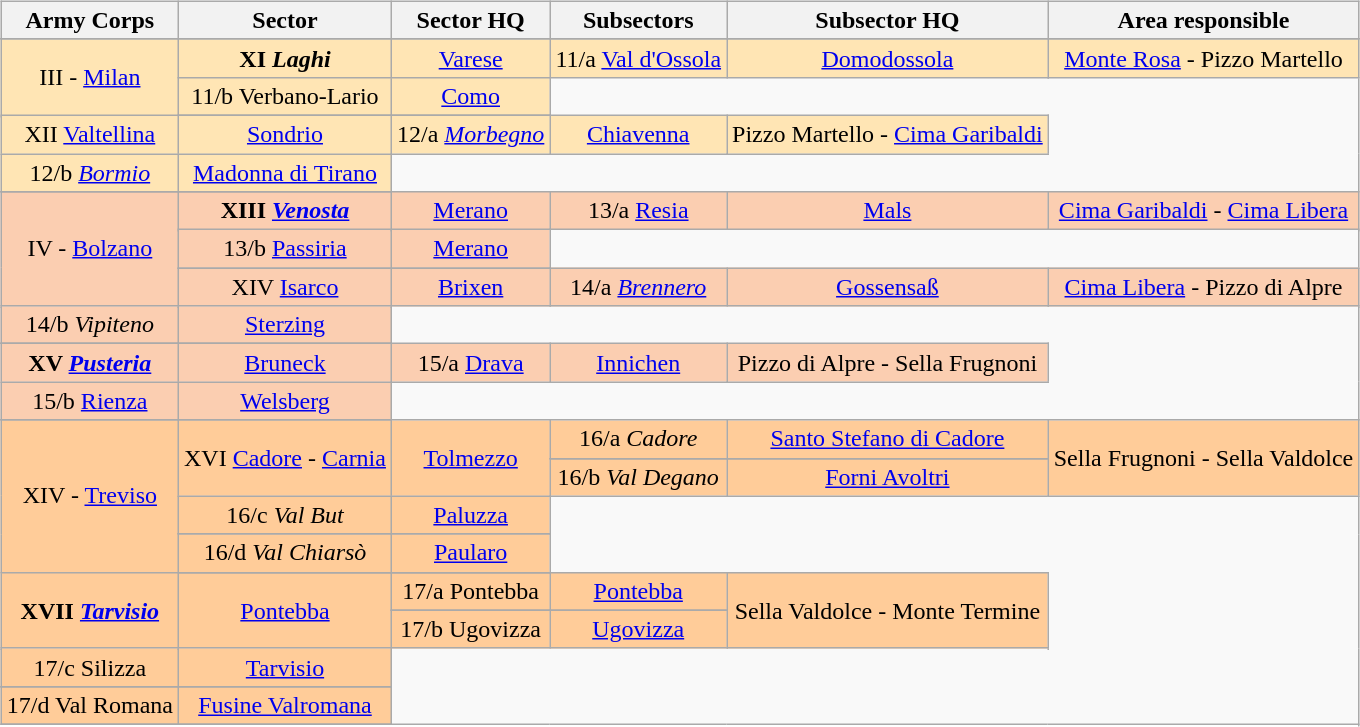<table style="width:100%; background:transparent">
<tr>
<td align="center"><br><table class="wikitable">
<tr>
<th>Army Corps</th>
<th>Sector</th>
<th>Sector HQ</th>
<th>Subsectors</th>
<th>Subsector HQ</th>
<th>Area responsible</th>
</tr>
<tr>
</tr>
<tr align="center" bgcolor="#FFE5B4">
<td rowspan="4">III - <a href='#'>Milan</a></td>
<td rowspan="2"><strong>XI <em>Laghi<strong><em></td>
<td rowspan="2"><a href='#'>Varese</a></td>
<td>11/a </em><a href='#'>Val d'Ossola</a><em></td>
<td><a href='#'>Domodossola</a></td>
<td rowspan="2"><a href='#'>Monte Rosa</a> - Pizzo Martello</td>
</tr>
<tr>
</tr>
<tr align="center" bgcolor="#FFE5B4">
<td>11/b </em>Verbano-Lario<em></td>
<td><a href='#'>Como</a></td>
</tr>
<tr>
</tr>
<tr align="center" bgcolor="#FFE5B4">
<td rowspan="2"></strong>XII </em><a href='#'>Valtellina</a></em></strong></td>
<td rowspan="2"><a href='#'>Sondrio</a></td>
<td>12/a <em><a href='#'>Morbegno</a></em></td>
<td><a href='#'>Chiavenna</a></td>
<td rowspan="2">Pizzo Martello - <a href='#'>Cima Garibaldi</a></td>
</tr>
<tr>
</tr>
<tr align="center" bgcolor="#FFE5B4">
<td>12/b <em><a href='#'>Bormio</a></em></td>
<td><a href='#'>Madonna di Tirano</a></td>
</tr>
<tr>
</tr>
<tr align="center" bgcolor="#FBCEB1">
<td rowspan="6">IV - <a href='#'>Bolzano</a></td>
<td rowspan="2"><strong>XIII <em><a href='#'>Venosta</a><strong><em></td>
<td rowspan="2"><a href='#'>Merano</a></td>
<td>13/a </em><a href='#'>Resia</a><em></td>
<td><a href='#'>Mals</a></td>
<td rowspan="2"><a href='#'>Cima Garibaldi</a> - <a href='#'>Cima Libera</a></td>
</tr>
<tr>
</tr>
<tr align="center" bgcolor="#FBCEB1">
<td>13/b </em><a href='#'>Passiria</a><em></td>
<td><a href='#'>Merano</a></td>
</tr>
<tr>
</tr>
<tr align="center" bgcolor="#FBCEB1">
<td rowspan="2"></strong>XIV </em><a href='#'>Isarco</a></em></strong></td>
<td rowspan="2"><a href='#'>Brixen</a></td>
<td>14/a <em><a href='#'>Brennero</a></em></td>
<td><a href='#'>Gossensaß</a></td>
<td rowspan="2"><a href='#'>Cima Libera</a> - Pizzo di Alpre</td>
</tr>
<tr>
</tr>
<tr align="center" bgcolor="#FBCEB1">
<td>14/b <em>Vipiteno</em></td>
<td><a href='#'>Sterzing</a></td>
</tr>
<tr>
</tr>
<tr align="center" bgcolor="#FBCEB1">
<td rowspan="2"><strong>XV <em><a href='#'>Pusteria</a><strong><em></td>
<td rowspan="2"><a href='#'>Bruneck</a></td>
<td>15/a </em><a href='#'>Drava</a><em></td>
<td><a href='#'>Innichen</a></td>
<td rowspan="2">Pizzo di Alpre - Sella Frugnoni</td>
</tr>
<tr>
</tr>
<tr align="center" bgcolor="#FBCEB1">
<td>15/b </em><a href='#'>Rienza</a><em></td>
<td><a href='#'>Welsberg</a></td>
</tr>
<tr>
</tr>
<tr align="center" bgcolor="#FFCC99">
<td rowspan="8">XIV - <a href='#'>Treviso</a></td>
<td rowspan="4"></strong>XVI </em><a href='#'>Cadore</a> - <a href='#'>Carnia</a></em></strong></td>
<td rowspan="4"><a href='#'>Tolmezzo</a></td>
<td>16/a <em>Cadore</em></td>
<td><a href='#'>Santo Stefano di Cadore</a></td>
<td rowspan="4">Sella Frugnoni - Sella Valdolce</td>
</tr>
<tr>
</tr>
<tr align="center" bgcolor="#FFCC99">
<td>16/b <em>Val Degano</em></td>
<td><a href='#'>Forni Avoltri</a></td>
</tr>
<tr>
</tr>
<tr align="center" bgcolor="#FFCC99">
<td>16/c <em>Val But</em></td>
<td><a href='#'>Paluzza</a></td>
</tr>
<tr>
</tr>
<tr align="center" bgcolor="#FFCC99">
<td>16/d <em>Val Chiarsò</em></td>
<td><a href='#'>Paularo</a></td>
</tr>
<tr>
</tr>
<tr align="center" bgcolor="#FFCC99">
<td rowspan="4"><strong>XVII <em><a href='#'>Tarvisio</a><strong><em></td>
<td rowspan="4"><a href='#'>Pontebba</a></td>
<td>17/a </em>Pontebba<em></td>
<td><a href='#'>Pontebba</a></td>
<td rowspan="4">Sella Valdolce - Monte Termine</td>
</tr>
<tr>
</tr>
<tr align="center" bgcolor="#FFCC99">
<td>17/b </em>Ugovizza<em></td>
<td><a href='#'>Ugovizza</a></td>
</tr>
<tr>
</tr>
<tr align="center" bgcolor="#FFCC99">
<td>17/c </em>Silizza<em></td>
<td><a href='#'>Tarvisio</a></td>
</tr>
<tr>
</tr>
<tr align="center" bgcolor="#FFCC99">
<td>17/d </em>Val Romana<em></td>
<td><a href='#'>Fusine Valromana</a></td>
</tr>
<tr>
</tr>
</table>
</td>
</tr>
</table>
